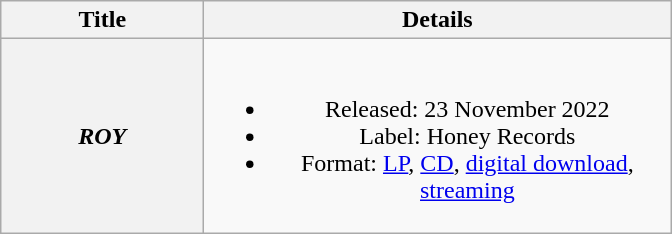<table class="wikitable plainrowheaders" style="text-align:center;">
<tr>
<th scope="col" rowspan="1" style="width:8em;">Title</th>
<th scope="col" rowspan="1" style="width:19em;">Details</th>
</tr>
<tr>
<th scope="row"><em>ROY</em></th>
<td><br><ul><li>Released: 23 November 2022</li><li>Label: Honey Records</li><li>Format: <a href='#'>LP</a>, <a href='#'>CD</a>, <a href='#'>digital download</a>, <a href='#'>streaming</a></li></ul></td>
</tr>
</table>
